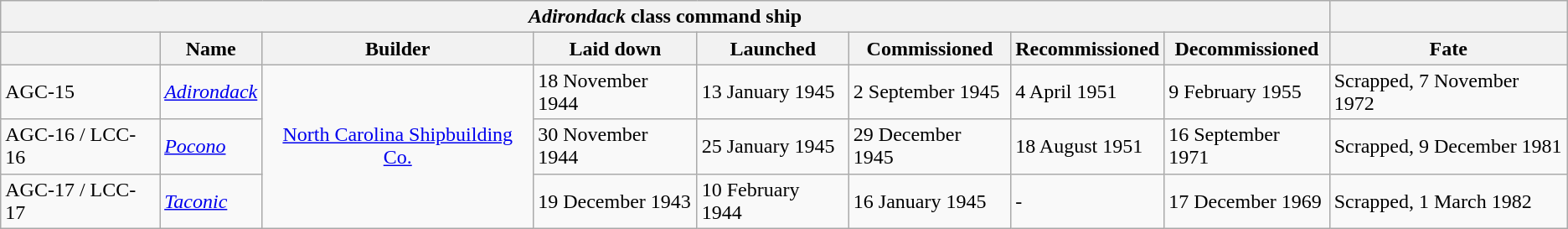<table class="wikitable">
<tr>
<th colspan="8"><em>Adirondack</em> class command ship</th>
<th></th>
</tr>
<tr>
<th></th>
<th>Name</th>
<th>Builder</th>
<th>Laid down</th>
<th>Launched</th>
<th>Commissioned</th>
<th>Recommissioned</th>
<th>Decommissioned</th>
<th>Fate</th>
</tr>
<tr>
<td>AGC-15</td>
<td><em><a href='#'>Adirondack</a></em></td>
<td rowspan="3" align="center"><a href='#'>North Carolina Shipbuilding Co.</a></td>
<td>18 November 1944</td>
<td>13 January 1945</td>
<td>2 September 1945</td>
<td>4 April 1951</td>
<td>9 February 1955</td>
<td>Scrapped, 7 November 1972</td>
</tr>
<tr>
<td>AGC-16 / LCC-16</td>
<td><em><a href='#'>Pocono</a></em></td>
<td>30 November 1944</td>
<td>25 January 1945</td>
<td>29 December 1945</td>
<td>18 August 1951</td>
<td>16 September 1971</td>
<td>Scrapped, 9 December 1981</td>
</tr>
<tr>
<td>AGC-17 / LCC-17</td>
<td><em><a href='#'>Taconic</a></em></td>
<td>19 December 1943</td>
<td>10 February 1944</td>
<td>16 January 1945</td>
<td>-</td>
<td>17 December 1969</td>
<td>Scrapped, 1 March 1982</td>
</tr>
</table>
